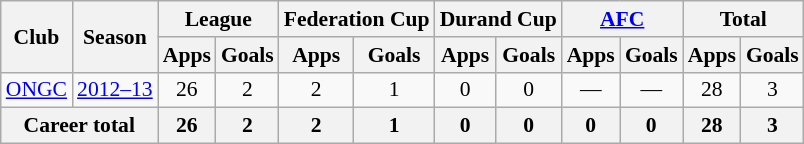<table class="wikitable" style="font-size:90%; text-align:center;">
<tr>
<th rowspan="2">Club</th>
<th rowspan="2">Season</th>
<th colspan="2">League</th>
<th colspan="2">Federation Cup</th>
<th colspan="2">Durand Cup</th>
<th colspan="2"><a href='#'>AFC</a></th>
<th colspan="2">Total</th>
</tr>
<tr>
<th>Apps</th>
<th>Goals</th>
<th>Apps</th>
<th>Goals</th>
<th>Apps</th>
<th>Goals</th>
<th>Apps</th>
<th>Goals</th>
<th>Apps</th>
<th>Goals</th>
</tr>
<tr>
<td rowspan="1"><a href='#'>ONGC</a></td>
<td><a href='#'>2012–13</a></td>
<td>26</td>
<td>2</td>
<td>2</td>
<td>1</td>
<td>0</td>
<td>0</td>
<td>—</td>
<td>—</td>
<td>28</td>
<td>3</td>
</tr>
<tr>
<th colspan="2">Career total</th>
<th>26</th>
<th>2</th>
<th>2</th>
<th>1</th>
<th>0</th>
<th>0</th>
<th>0</th>
<th>0</th>
<th>28</th>
<th>3</th>
</tr>
</table>
